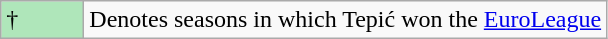<table class="wikitable">
<tr>
<td style="background:#AFE6BA; width:3em;">†</td>
<td>Denotes seasons in which Tepić won the <a href='#'>EuroLeague</a></td>
</tr>
</table>
